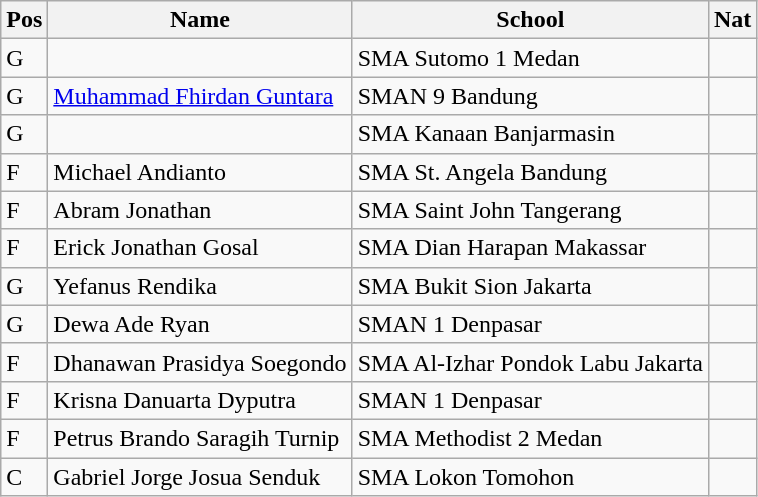<table class="wikitable">
<tr>
<th>Pos</th>
<th>Name</th>
<th>School</th>
<th>Nat</th>
</tr>
<tr>
<td>G</td>
<td></td>
<td>SMA Sutomo 1 Medan</td>
<td></td>
</tr>
<tr>
<td>G</td>
<td><a href='#'>Muhammad Fhirdan Guntara</a></td>
<td>SMAN 9 Bandung</td>
<td></td>
</tr>
<tr>
<td>G</td>
<td></td>
<td>SMA Kanaan Banjarmasin</td>
<td></td>
</tr>
<tr>
<td>F</td>
<td>Michael Andianto</td>
<td>SMA St. Angela Bandung</td>
<td></td>
</tr>
<tr>
<td>F</td>
<td>Abram Jonathan</td>
<td>SMA Saint John Tangerang</td>
<td></td>
</tr>
<tr>
<td>F</td>
<td>Erick Jonathan Gosal</td>
<td>SMA Dian Harapan Makassar</td>
<td></td>
</tr>
<tr>
<td>G</td>
<td>Yefanus Rendika</td>
<td>SMA Bukit Sion Jakarta</td>
<td></td>
</tr>
<tr>
<td>G</td>
<td>Dewa Ade Ryan</td>
<td>SMAN 1 Denpasar</td>
<td></td>
</tr>
<tr>
<td>F</td>
<td>Dhanawan Prasidya Soegondo</td>
<td>SMA Al-Izhar Pondok Labu Jakarta</td>
<td></td>
</tr>
<tr>
<td>F</td>
<td>Krisna Danuarta Dyputra</td>
<td>SMAN 1 Denpasar</td>
<td></td>
</tr>
<tr>
<td>F</td>
<td>Petrus Brando Saragih Turnip</td>
<td>SMA Methodist 2 Medan</td>
<td></td>
</tr>
<tr>
<td>C</td>
<td>Gabriel Jorge Josua Senduk</td>
<td>SMA Lokon Tomohon</td>
<td></td>
</tr>
</table>
